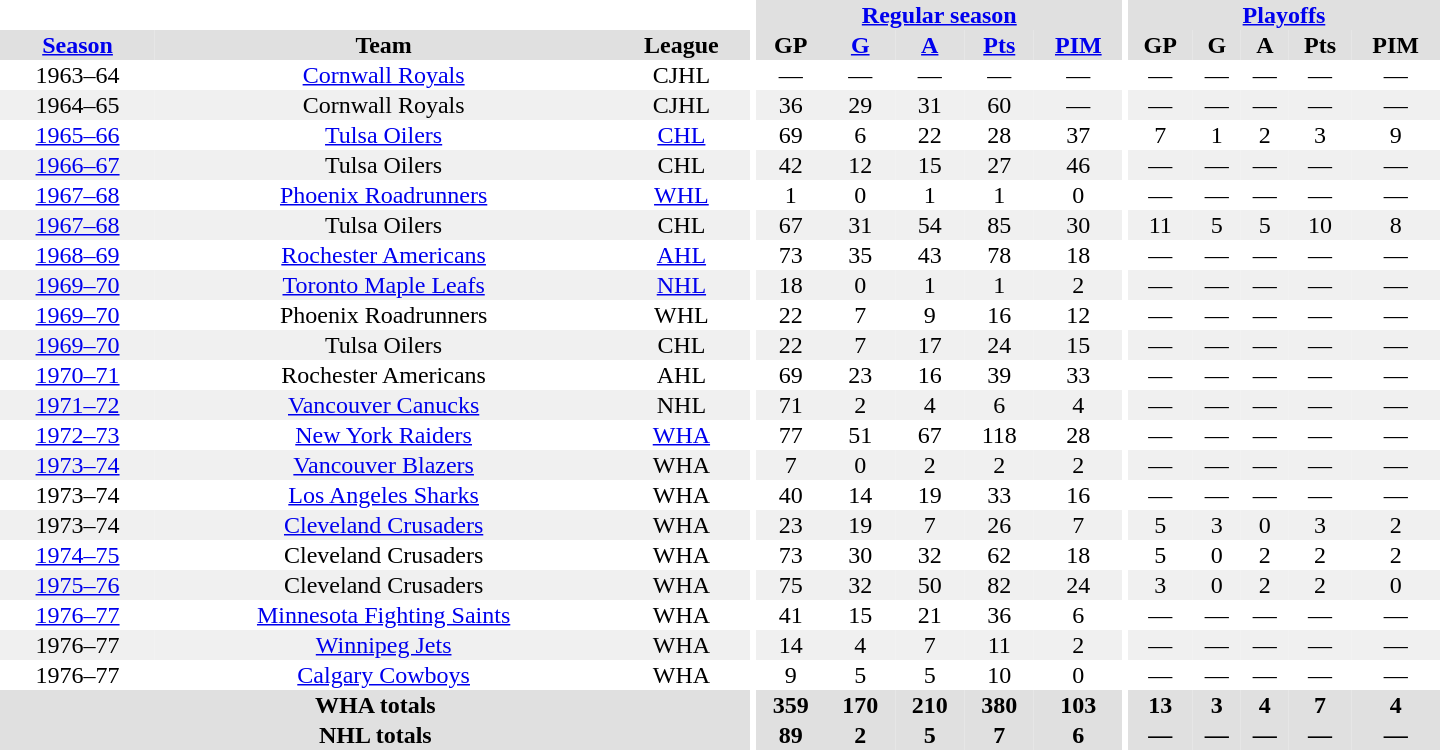<table border="0" cellpadding="1" cellspacing="0" style="text-align:center; width:60em">
<tr bgcolor="#e0e0e0">
<th colspan="3" bgcolor="#ffffff"></th>
<th rowspan="100" bgcolor="#ffffff"></th>
<th colspan="5"><a href='#'>Regular season</a></th>
<th rowspan="100" bgcolor="#ffffff"></th>
<th colspan="5"><a href='#'>Playoffs</a></th>
</tr>
<tr bgcolor="#e0e0e0">
<th><a href='#'>Season</a></th>
<th>Team</th>
<th>League</th>
<th>GP</th>
<th><a href='#'>G</a></th>
<th><a href='#'>A</a></th>
<th><a href='#'>Pts</a></th>
<th><a href='#'>PIM</a></th>
<th>GP</th>
<th>G</th>
<th>A</th>
<th>Pts</th>
<th>PIM</th>
</tr>
<tr>
<td>1963–64</td>
<td><a href='#'>Cornwall Royals</a></td>
<td>CJHL</td>
<td>—</td>
<td>—</td>
<td>—</td>
<td>—</td>
<td>—</td>
<td>—</td>
<td>—</td>
<td>—</td>
<td>—</td>
<td>—</td>
</tr>
<tr bgcolor="#f0f0f0">
<td>1964–65</td>
<td>Cornwall Royals</td>
<td>CJHL</td>
<td>36</td>
<td>29</td>
<td>31</td>
<td>60</td>
<td>—</td>
<td>—</td>
<td>—</td>
<td>—</td>
<td>—</td>
<td>—</td>
</tr>
<tr>
<td><a href='#'>1965–66</a></td>
<td><a href='#'>Tulsa Oilers</a></td>
<td><a href='#'>CHL</a></td>
<td>69</td>
<td>6</td>
<td>22</td>
<td>28</td>
<td>37</td>
<td>7</td>
<td>1</td>
<td>2</td>
<td>3</td>
<td>9</td>
</tr>
<tr bgcolor="#f0f0f0">
<td><a href='#'>1966–67</a></td>
<td>Tulsa Oilers</td>
<td>CHL</td>
<td>42</td>
<td>12</td>
<td>15</td>
<td>27</td>
<td>46</td>
<td>—</td>
<td>—</td>
<td>—</td>
<td>—</td>
<td>—</td>
</tr>
<tr>
<td><a href='#'>1967–68</a></td>
<td><a href='#'>Phoenix Roadrunners</a></td>
<td><a href='#'>WHL</a></td>
<td>1</td>
<td>0</td>
<td>1</td>
<td>1</td>
<td>0</td>
<td>—</td>
<td>—</td>
<td>—</td>
<td>—</td>
<td>—</td>
</tr>
<tr bgcolor="#f0f0f0">
<td><a href='#'>1967–68</a></td>
<td>Tulsa Oilers</td>
<td>CHL</td>
<td>67</td>
<td>31</td>
<td>54</td>
<td>85</td>
<td>30</td>
<td>11</td>
<td>5</td>
<td>5</td>
<td>10</td>
<td>8</td>
</tr>
<tr>
<td><a href='#'>1968–69</a></td>
<td><a href='#'>Rochester Americans</a></td>
<td><a href='#'>AHL</a></td>
<td>73</td>
<td>35</td>
<td>43</td>
<td>78</td>
<td>18</td>
<td>—</td>
<td>—</td>
<td>—</td>
<td>—</td>
<td>—</td>
</tr>
<tr bgcolor="#f0f0f0">
<td><a href='#'>1969–70</a></td>
<td><a href='#'>Toronto Maple Leafs</a></td>
<td><a href='#'>NHL</a></td>
<td>18</td>
<td>0</td>
<td>1</td>
<td>1</td>
<td>2</td>
<td>—</td>
<td>—</td>
<td>—</td>
<td>—</td>
<td>—</td>
</tr>
<tr>
<td><a href='#'>1969–70</a></td>
<td>Phoenix Roadrunners</td>
<td>WHL</td>
<td>22</td>
<td>7</td>
<td>9</td>
<td>16</td>
<td>12</td>
<td>—</td>
<td>—</td>
<td>—</td>
<td>—</td>
<td>—</td>
</tr>
<tr bgcolor="#f0f0f0">
<td><a href='#'>1969–70</a></td>
<td>Tulsa Oilers</td>
<td>CHL</td>
<td>22</td>
<td>7</td>
<td>17</td>
<td>24</td>
<td>15</td>
<td>—</td>
<td>—</td>
<td>—</td>
<td>—</td>
<td>—</td>
</tr>
<tr>
<td><a href='#'>1970–71</a></td>
<td>Rochester Americans</td>
<td>AHL</td>
<td>69</td>
<td>23</td>
<td>16</td>
<td>39</td>
<td>33</td>
<td>—</td>
<td>—</td>
<td>—</td>
<td>—</td>
<td>—</td>
</tr>
<tr bgcolor="#f0f0f0">
<td><a href='#'>1971–72</a></td>
<td><a href='#'>Vancouver Canucks</a></td>
<td>NHL</td>
<td>71</td>
<td>2</td>
<td>4</td>
<td>6</td>
<td>4</td>
<td>—</td>
<td>—</td>
<td>—</td>
<td>—</td>
<td>—</td>
</tr>
<tr>
<td><a href='#'>1972–73</a></td>
<td><a href='#'>New York Raiders</a></td>
<td><a href='#'>WHA</a></td>
<td>77</td>
<td>51</td>
<td>67</td>
<td>118</td>
<td>28</td>
<td>—</td>
<td>—</td>
<td>—</td>
<td>—</td>
<td>—</td>
</tr>
<tr bgcolor="#f0f0f0">
<td><a href='#'>1973–74</a></td>
<td><a href='#'>Vancouver Blazers</a></td>
<td>WHA</td>
<td>7</td>
<td>0</td>
<td>2</td>
<td>2</td>
<td>2</td>
<td>—</td>
<td>—</td>
<td>—</td>
<td>—</td>
<td>—</td>
</tr>
<tr>
<td>1973–74</td>
<td><a href='#'>Los Angeles Sharks</a></td>
<td>WHA</td>
<td>40</td>
<td>14</td>
<td>19</td>
<td>33</td>
<td>16</td>
<td>—</td>
<td>—</td>
<td>—</td>
<td>—</td>
<td>—</td>
</tr>
<tr bgcolor="#f0f0f0">
<td>1973–74</td>
<td><a href='#'>Cleveland Crusaders</a></td>
<td>WHA</td>
<td>23</td>
<td>19</td>
<td>7</td>
<td>26</td>
<td>7</td>
<td>5</td>
<td>3</td>
<td>0</td>
<td>3</td>
<td>2</td>
</tr>
<tr>
<td><a href='#'>1974–75</a></td>
<td>Cleveland Crusaders</td>
<td>WHA</td>
<td>73</td>
<td>30</td>
<td>32</td>
<td>62</td>
<td>18</td>
<td>5</td>
<td>0</td>
<td>2</td>
<td>2</td>
<td>2</td>
</tr>
<tr bgcolor="#f0f0f0">
<td><a href='#'>1975–76</a></td>
<td>Cleveland Crusaders</td>
<td>WHA</td>
<td>75</td>
<td>32</td>
<td>50</td>
<td>82</td>
<td>24</td>
<td>3</td>
<td>0</td>
<td>2</td>
<td>2</td>
<td>0</td>
</tr>
<tr>
<td><a href='#'>1976–77</a></td>
<td><a href='#'>Minnesota Fighting Saints</a></td>
<td>WHA</td>
<td>41</td>
<td>15</td>
<td>21</td>
<td>36</td>
<td>6</td>
<td>—</td>
<td>—</td>
<td>—</td>
<td>—</td>
<td>—</td>
</tr>
<tr bgcolor="#f0f0f0">
<td>1976–77</td>
<td><a href='#'>Winnipeg Jets</a></td>
<td>WHA</td>
<td>14</td>
<td>4</td>
<td>7</td>
<td>11</td>
<td>2</td>
<td>—</td>
<td>—</td>
<td>—</td>
<td>—</td>
<td>—</td>
</tr>
<tr>
<td>1976–77</td>
<td><a href='#'>Calgary Cowboys</a></td>
<td>WHA</td>
<td>9</td>
<td>5</td>
<td>5</td>
<td>10</td>
<td>0</td>
<td>—</td>
<td>—</td>
<td>—</td>
<td>—</td>
<td>—</td>
</tr>
<tr bgcolor="#e0e0e0">
<th colspan="3">WHA totals</th>
<th>359</th>
<th>170</th>
<th>210</th>
<th>380</th>
<th>103</th>
<th>13</th>
<th>3</th>
<th>4</th>
<th>7</th>
<th>4</th>
</tr>
<tr bgcolor="#e0e0e0">
<th colspan="3">NHL totals</th>
<th>89</th>
<th>2</th>
<th>5</th>
<th>7</th>
<th>6</th>
<th>—</th>
<th>—</th>
<th>—</th>
<th>—</th>
<th>—</th>
</tr>
</table>
